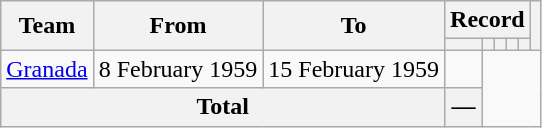<table class=wikitable style="text-align:center">
<tr>
<th rowspan=2>Team</th>
<th rowspan=2>From</th>
<th rowspan=2>To</th>
<th colspan=5>Record</th>
<th rowspan=2></th>
</tr>
<tr>
<th></th>
<th></th>
<th></th>
<th></th>
<th></th>
</tr>
<tr>
<td align=left><a href='#'>Granada</a></td>
<td align=left>8 February 1959</td>
<td align=left>15 February 1959<br></td>
<td></td>
</tr>
<tr>
<th colspan=3>Total<br></th>
<th>—</th>
</tr>
</table>
